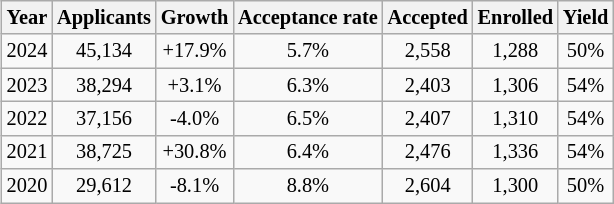<table style="text-align:center; float:right; font-size:85%; margin-left:2em; margin:10px;" class="wikitable">
<tr>
<th>Year</th>
<th>Applicants</th>
<th>Growth</th>
<th>Acceptance rate</th>
<th>Accepted</th>
<th>Enrolled</th>
<th>Yield</th>
</tr>
<tr>
<td>2024</td>
<td>45,134</td>
<td>+17.9%</td>
<td>5.7%</td>
<td>2,558</td>
<td>1,288</td>
<td>50%</td>
</tr>
<tr>
<td>2023</td>
<td>38,294</td>
<td>+3.1%</td>
<td>6.3%</td>
<td>2,403</td>
<td>1,306</td>
<td>54%</td>
</tr>
<tr>
<td>2022</td>
<td>37,156</td>
<td>-4.0%</td>
<td>6.5%</td>
<td>2,407</td>
<td>1,310</td>
<td>54%</td>
</tr>
<tr>
<td>2021</td>
<td>38,725</td>
<td>+30.8%</td>
<td>6.4%</td>
<td>2,476</td>
<td>1,336</td>
<td>54%</td>
</tr>
<tr>
<td>2020</td>
<td>29,612</td>
<td>-8.1%</td>
<td>8.8%</td>
<td>2,604</td>
<td>1,300</td>
<td>50%</td>
</tr>
</table>
